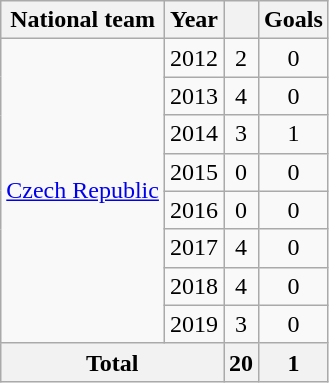<table class="wikitable" style="text-align:center">
<tr>
<th>National team</th>
<th>Year</th>
<th></th>
<th>Goals</th>
</tr>
<tr>
<td rowspan="8"><a href='#'>Czech Republic</a></td>
<td>2012</td>
<td>2</td>
<td>0</td>
</tr>
<tr>
<td>2013</td>
<td>4</td>
<td>0</td>
</tr>
<tr>
<td>2014</td>
<td>3</td>
<td>1</td>
</tr>
<tr>
<td>2015</td>
<td>0</td>
<td>0</td>
</tr>
<tr>
<td>2016</td>
<td>0</td>
<td>0</td>
</tr>
<tr>
<td>2017</td>
<td>4</td>
<td>0</td>
</tr>
<tr>
<td>2018</td>
<td>4</td>
<td>0</td>
</tr>
<tr>
<td>2019</td>
<td>3</td>
<td>0</td>
</tr>
<tr>
<th colspan="2">Total</th>
<th>20</th>
<th>1</th>
</tr>
</table>
